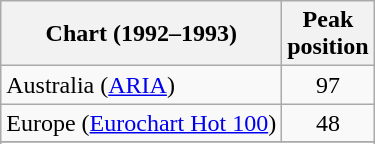<table class="wikitable sortable">
<tr>
<th>Chart (1992–1993)</th>
<th>Peak<br>position</th>
</tr>
<tr>
<td>Australia (<a href='#'>ARIA</a>)</td>
<td align="center">97</td>
</tr>
<tr>
<td>Europe (<a href='#'>Eurochart Hot 100</a>)</td>
<td align="center">48</td>
</tr>
<tr>
</tr>
<tr>
</tr>
<tr>
</tr>
<tr>
</tr>
<tr>
</tr>
<tr>
</tr>
<tr>
</tr>
<tr>
</tr>
</table>
